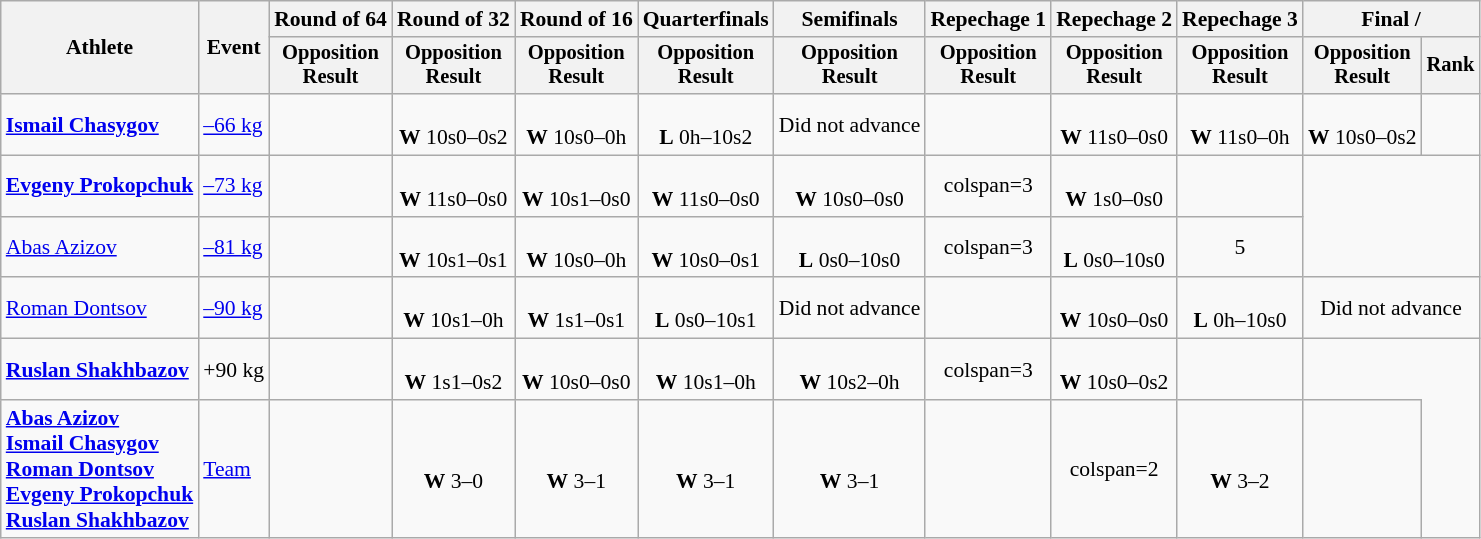<table class="wikitable" style="text-align:center; font-size:90%">
<tr>
<th rowspan=2>Athlete</th>
<th rowspan=2>Event</th>
<th>Round of 64</th>
<th>Round of 32</th>
<th>Round of 16</th>
<th>Quarterfinals</th>
<th>Semifinals</th>
<th>Repechage 1</th>
<th>Repechage 2</th>
<th>Repechage 3</th>
<th colspan=2>Final / </th>
</tr>
<tr style="font-size:95%">
<th>Opposition<br>Result</th>
<th>Opposition<br>Result</th>
<th>Opposition<br>Result</th>
<th>Opposition<br>Result</th>
<th>Opposition<br>Result</th>
<th>Opposition<br>Result</th>
<th>Opposition<br>Result</th>
<th>Opposition<br>Result</th>
<th>Opposition<br>Result</th>
<th>Rank</th>
</tr>
<tr>
<td align=left><strong><a href='#'>Ismail Chasygov</a></strong></td>
<td align=left><a href='#'>–66 kg</a></td>
<td></td>
<td><br><strong>W</strong> 10s0–0s2</td>
<td><br><strong>W</strong> 10s0–0h</td>
<td><br><strong>L</strong> 0h–10s2</td>
<td>Did not advance</td>
<td></td>
<td><br><strong>W</strong> 11s0–0s0</td>
<td><br><strong>W</strong> 11s0–0h</td>
<td><br><strong>W</strong> 10s0–0s2</td>
<td></td>
</tr>
<tr>
<td align=left><strong><a href='#'>Evgeny Prokopchuk</a></strong></td>
<td align=left><a href='#'>–73 kg</a></td>
<td></td>
<td><br><strong>W</strong> 11s0–0s0</td>
<td><br><strong>W</strong> 10s1–0s0</td>
<td><br><strong>W</strong> 11s0–0s0</td>
<td><br><strong>W</strong> 10s0–0s0</td>
<td>colspan=3 </td>
<td><br><strong>W</strong> 1s0–0s0</td>
<td></td>
</tr>
<tr>
<td align=left><a href='#'>Abas Azizov</a></td>
<td align=left><a href='#'>–81 kg</a></td>
<td></td>
<td><br><strong>W</strong> 10s1–0s1</td>
<td><br><strong>W</strong> 10s0–0h</td>
<td><br><strong>W</strong> 10s0–0s1</td>
<td><br><strong>L</strong> 0s0–10s0</td>
<td>colspan=3 </td>
<td><br><strong>L</strong> 0s0–10s0</td>
<td>5</td>
</tr>
<tr>
<td align=left><a href='#'>Roman Dontsov</a></td>
<td align=left><a href='#'>–90 kg</a></td>
<td></td>
<td><br><strong>W</strong> 10s1–0h</td>
<td><br><strong>W</strong> 1s1–0s1</td>
<td><br><strong>L</strong> 0s0–10s1</td>
<td>Did not advance</td>
<td></td>
<td><br><strong>W</strong> 10s0–0s0</td>
<td><br><strong>L</strong> 0h–10s0</td>
<td colspan=2>Did not advance</td>
</tr>
<tr>
<td align=left><strong><a href='#'>Ruslan Shakhbazov</a></strong></td>
<td align=left>+90 kg</td>
<td></td>
<td><br><strong>W</strong> 1s1–0s2</td>
<td><br><strong>W</strong> 10s0–0s0</td>
<td><br><strong>W</strong> 10s1–0h</td>
<td><br><strong>W</strong> 10s2–0h</td>
<td>colspan=3 </td>
<td><br><strong>W</strong> 10s0–0s2</td>
<td></td>
</tr>
<tr>
<td align=left><strong><a href='#'>Abas Azizov</a><br><a href='#'>Ismail Chasygov</a><br><a href='#'>Roman Dontsov</a><br><a href='#'>Evgeny Prokopchuk</a><br><a href='#'>Ruslan Shakhbazov</a></strong></td>
<td align=left><a href='#'>Team</a></td>
<td></td>
<td><br><strong>W</strong> 3–0</td>
<td><br><strong>W</strong> 3–1</td>
<td><br><strong>W</strong> 3–1</td>
<td><br><strong>W</strong> 3–1</td>
<td></td>
<td>colspan=2 </td>
<td><br><strong>W</strong> 3–2</td>
<td></td>
</tr>
</table>
